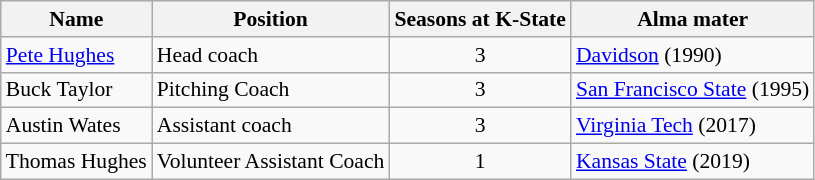<table class="wikitable" border="1" style="font-size:90%;">
<tr>
<th>Name</th>
<th>Position</th>
<th>Seasons at K-State</th>
<th>Alma mater</th>
</tr>
<tr>
<td><a href='#'>Pete Hughes</a></td>
<td>Head coach</td>
<td align=center>3</td>
<td><a href='#'>Davidson</a> (1990)</td>
</tr>
<tr>
<td>Buck Taylor</td>
<td>Pitching Coach</td>
<td align=center>3</td>
<td><a href='#'>San Francisco State</a> (1995)</td>
</tr>
<tr>
<td>Austin Wates</td>
<td>Assistant coach</td>
<td align=center>3</td>
<td><a href='#'>Virginia Tech</a> (2017)</td>
</tr>
<tr>
<td>Thomas Hughes</td>
<td>Volunteer Assistant Coach</td>
<td align=center>1</td>
<td><a href='#'>Kansas State</a> (2019)</td>
</tr>
</table>
